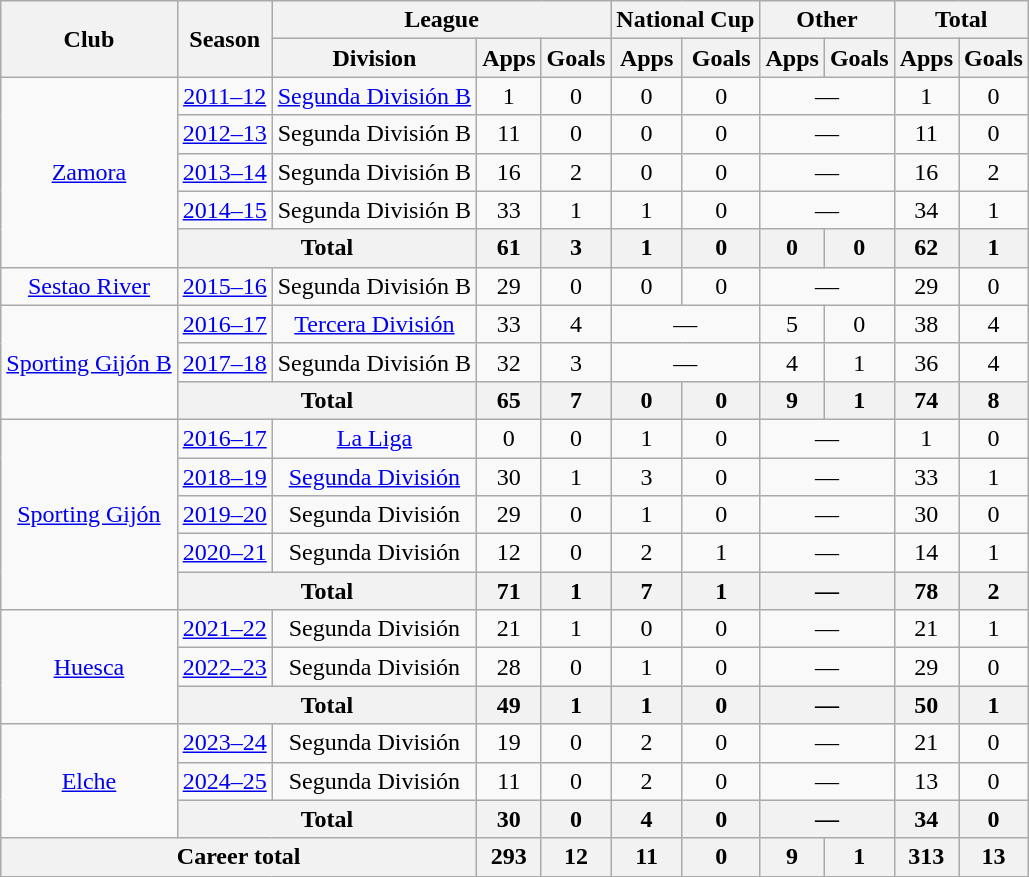<table class="wikitable" style="text-align:center">
<tr>
<th rowspan="2">Club</th>
<th rowspan="2">Season</th>
<th colspan="3">League</th>
<th colspan="2">National Cup</th>
<th colspan="2">Other</th>
<th colspan="2">Total</th>
</tr>
<tr>
<th>Division</th>
<th>Apps</th>
<th>Goals</th>
<th>Apps</th>
<th>Goals</th>
<th>Apps</th>
<th>Goals</th>
<th>Apps</th>
<th>Goals</th>
</tr>
<tr>
<td rowspan="5"><a href='#'>Zamora</a></td>
<td><a href='#'>2011–12</a></td>
<td><a href='#'>Segunda División B</a></td>
<td>1</td>
<td>0</td>
<td>0</td>
<td>0</td>
<td colspan="2">—</td>
<td>1</td>
<td>0</td>
</tr>
<tr>
<td><a href='#'>2012–13</a></td>
<td>Segunda División B</td>
<td>11</td>
<td>0</td>
<td>0</td>
<td>0</td>
<td colspan="2">—</td>
<td>11</td>
<td>0</td>
</tr>
<tr>
<td><a href='#'>2013–14</a></td>
<td>Segunda División B</td>
<td>16</td>
<td>2</td>
<td>0</td>
<td>0</td>
<td colspan="2">—</td>
<td>16</td>
<td>2</td>
</tr>
<tr>
<td><a href='#'>2014–15</a></td>
<td>Segunda División B</td>
<td>33</td>
<td>1</td>
<td>1</td>
<td>0</td>
<td colspan="2">—</td>
<td>34</td>
<td>1</td>
</tr>
<tr>
<th colspan="2">Total</th>
<th>61</th>
<th>3</th>
<th>1</th>
<th>0</th>
<th>0</th>
<th>0</th>
<th>62</th>
<th>1</th>
</tr>
<tr>
<td><a href='#'>Sestao River</a></td>
<td><a href='#'>2015–16</a></td>
<td>Segunda División B</td>
<td>29</td>
<td>0</td>
<td>0</td>
<td>0</td>
<td colspan="2">—</td>
<td>29</td>
<td>0</td>
</tr>
<tr>
<td rowspan="3"><a href='#'>Sporting Gijón B</a></td>
<td><a href='#'>2016–17</a></td>
<td><a href='#'>Tercera División</a></td>
<td>33</td>
<td>4</td>
<td colspan="2">—</td>
<td>5</td>
<td>0</td>
<td>38</td>
<td>4</td>
</tr>
<tr>
<td><a href='#'>2017–18</a></td>
<td>Segunda División B</td>
<td>32</td>
<td>3</td>
<td colspan="2">—</td>
<td>4</td>
<td>1</td>
<td>36</td>
<td>4</td>
</tr>
<tr>
<th colspan="2">Total</th>
<th>65</th>
<th>7</th>
<th>0</th>
<th>0</th>
<th>9</th>
<th>1</th>
<th>74</th>
<th>8</th>
</tr>
<tr>
<td rowspan="5"><a href='#'>Sporting Gijón</a></td>
<td><a href='#'>2016–17</a></td>
<td><a href='#'>La Liga</a></td>
<td>0</td>
<td>0</td>
<td>1</td>
<td>0</td>
<td colspan="2">—</td>
<td>1</td>
<td>0</td>
</tr>
<tr>
<td><a href='#'>2018–19</a></td>
<td><a href='#'>Segunda División</a></td>
<td>30</td>
<td>1</td>
<td>3</td>
<td>0</td>
<td colspan="2">—</td>
<td>33</td>
<td>1</td>
</tr>
<tr>
<td><a href='#'>2019–20</a></td>
<td>Segunda División</td>
<td>29</td>
<td>0</td>
<td>1</td>
<td>0</td>
<td colspan="2">—</td>
<td>30</td>
<td>0</td>
</tr>
<tr>
<td><a href='#'>2020–21</a></td>
<td>Segunda División</td>
<td>12</td>
<td>0</td>
<td>2</td>
<td>1</td>
<td colspan="2">—</td>
<td>14</td>
<td>1</td>
</tr>
<tr>
<th colspan="2">Total</th>
<th>71</th>
<th>1</th>
<th>7</th>
<th>1</th>
<th colspan="2">—</th>
<th>78</th>
<th>2</th>
</tr>
<tr>
<td rowspan="3"><a href='#'>Huesca</a></td>
<td><a href='#'>2021–22</a></td>
<td>Segunda División</td>
<td>21</td>
<td>1</td>
<td>0</td>
<td>0</td>
<td colspan="2">—</td>
<td>21</td>
<td>1</td>
</tr>
<tr>
<td><a href='#'>2022–23</a></td>
<td>Segunda División</td>
<td>28</td>
<td>0</td>
<td>1</td>
<td>0</td>
<td colspan="2">—</td>
<td>29</td>
<td>0</td>
</tr>
<tr>
<th colspan="2">Total</th>
<th>49</th>
<th>1</th>
<th>1</th>
<th>0</th>
<th colspan="2">—</th>
<th>50</th>
<th>1</th>
</tr>
<tr>
<td rowspan="3"><a href='#'>Elche</a></td>
<td><a href='#'>2023–24</a></td>
<td>Segunda División</td>
<td>19</td>
<td>0</td>
<td>2</td>
<td>0</td>
<td colspan="2">—</td>
<td>21</td>
<td>0</td>
</tr>
<tr>
<td><a href='#'>2024–25</a></td>
<td>Segunda División</td>
<td>11</td>
<td>0</td>
<td>2</td>
<td>0</td>
<td colspan="2">—</td>
<td>13</td>
<td>0</td>
</tr>
<tr>
<th colspan="2">Total</th>
<th>30</th>
<th>0</th>
<th>4</th>
<th>0</th>
<th colspan="2">—</th>
<th>34</th>
<th>0</th>
</tr>
<tr>
<th colspan="3">Career total</th>
<th>293</th>
<th>12</th>
<th>11</th>
<th>0</th>
<th>9</th>
<th>1</th>
<th>313</th>
<th>13</th>
</tr>
</table>
